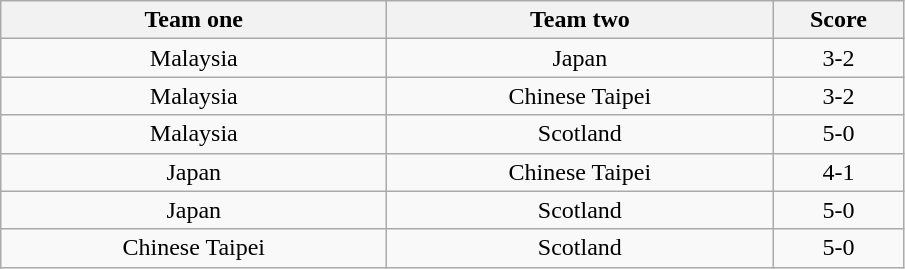<table class="wikitable" style="text-align: center">
<tr>
<th width=250>Team one</th>
<th width=250>Team two</th>
<th width=80>Score</th>
</tr>
<tr>
<td> Malaysia</td>
<td> Japan</td>
<td>3-2</td>
</tr>
<tr>
<td> Malaysia</td>
<td> Chinese Taipei</td>
<td>3-2</td>
</tr>
<tr>
<td> Malaysia</td>
<td> Scotland</td>
<td>5-0</td>
</tr>
<tr>
<td> Japan</td>
<td> Chinese Taipei</td>
<td>4-1</td>
</tr>
<tr>
<td> Japan</td>
<td> Scotland</td>
<td>5-0</td>
</tr>
<tr>
<td> Chinese Taipei</td>
<td> Scotland</td>
<td>5-0</td>
</tr>
</table>
